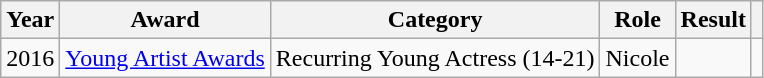<table class="wikitable">
<tr>
<th>Year</th>
<th>Award</th>
<th>Category</th>
<th>Role</th>
<th>Result</th>
<th></th>
</tr>
<tr>
<td>2016</td>
<td><a href='#'>Young Artist Awards</a></td>
<td>Recurring Young Actress (14-21)</td>
<td>Nicole</td>
<td></td>
<td></td>
</tr>
</table>
